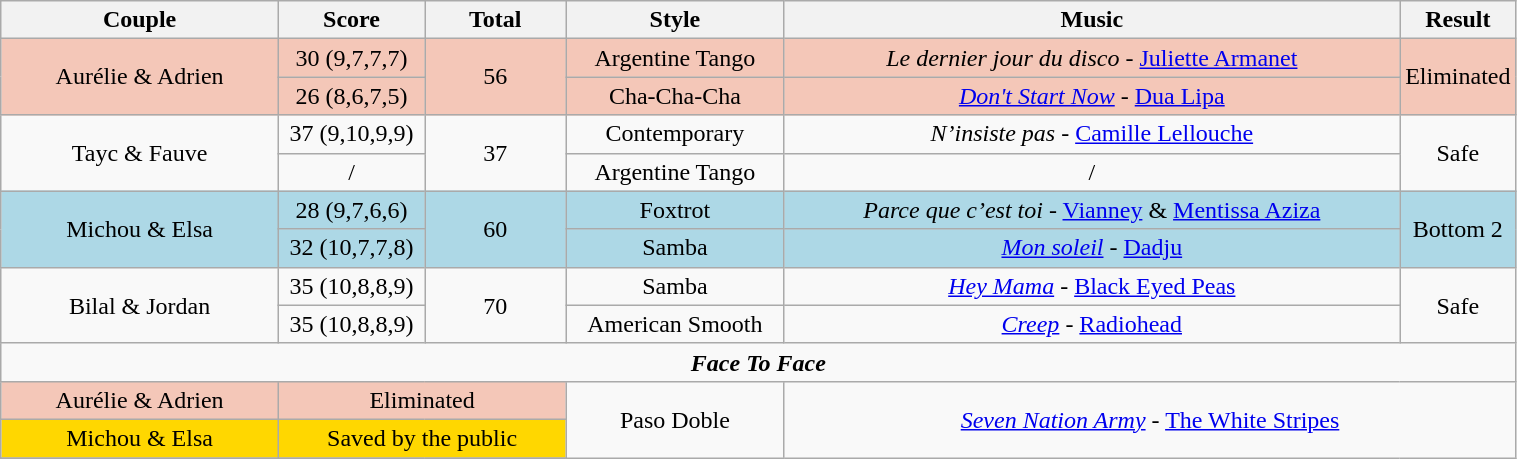<table class="wikitable" style="width:80%; text-align:center;">
<tr>
<th style="width:20%;">Couple</th>
<th style="width:10%;">Score</th>
<th style="width:10%;">Total</th>
<th style="width:15%;">Style</th>
<th style="width:60%;">Music</th>
<th style="width:60%;">Result</th>
</tr>
<tr style="background:#f4c7b8;">
<td rowspan="2">Aurélie & Adrien</td>
<td>30 (9,7,7,7)</td>
<td rowspan="2">56</td>
<td>Argentine Tango</td>
<td><em>Le dernier jour du disco -</em> <a href='#'>Juliette Armanet</a></td>
<td rowspan="2">Eliminated</td>
</tr>
<tr style="background:#f4c7b8;">
<td>26 (8,6,7,5)</td>
<td>Cha-Cha-Cha</td>
<td><em><a href='#'>Don't Start Now</a></em> - <a href='#'>Dua Lipa</a></td>
</tr>
<tr>
<td rowspan="2">Tayc & Fauve</td>
<td style="text-align:center;">37 (9,10,9,9)</td>
<td rowspan="2">37</td>
<td style="text-align:center;">Contemporary</td>
<td><em>N’insiste pas</em> - <a href='#'>Camille Lellouche</a></td>
<td rowspan="2" style="text-align:center;">Safe</td>
</tr>
<tr>
<td style="text-align:center;">/</td>
<td style="text-align:center;">Argentine Tango</td>
<td>/</td>
</tr>
<tr style="background:lightblue;">
<td rowspan="2">Michou & Elsa</td>
<td style="text-align:center;">28 (9,7,6,6)</td>
<td rowspan="2">60</td>
<td style="text-align:center;">Foxtrot</td>
<td><em>Parce que c’est toi</em> - <a href='#'>Vianney</a> & <a href='#'>Mentissa Aziza</a></td>
<td rowspan="2">Bottom 2</td>
</tr>
<tr style="background:lightblue;">
<td style="text-align:center;">32 (10,7,7,8)</td>
<td style="text-align:center;">Samba</td>
<td><a href='#'><em>Mon soleil</em></a> - <a href='#'>Dadju</a></td>
</tr>
<tr>
<td rowspan=2>Bilal & Jordan</td>
<td style="text-align:center;">35 (10,8,8,9)</td>
<td rowspan="2">70</td>
<td style="text-align:center;">Samba</td>
<td><a href='#'><em>Hey Mama</em></a> - <a href='#'>Black Eyed Peas</a></td>
<td rowspan="2" style="text-align:center;">Safe</td>
</tr>
<tr>
<td style="text-align:center;">35 (10,8,8,9)</td>
<td style="text-align:center;">American Smooth</td>
<td><em><a href='#'>Creep</a></em> - <a href='#'>Radiohead</a></td>
</tr>
<tr>
<td colspan=6 style="text-align:center;"><strong><em>Face To Face</em></strong></td>
</tr>
<tr>
<td bgcolor="#f4c7b8">Aurélie & Adrien</td>
<td bgcolor="#f4c7b8" colspan="2">Eliminated</td>
<td rowspan=5>Paso Doble</td>
<td rowspan=5 colspan=2><em><a href='#'>Seven Nation Army</a></em> - <a href='#'>The White Stripes</a></td>
</tr>
<tr>
<td bgcolor="gold">Michou & Elsa</td>
<td bgcolor="gold" colspan="2">Saved by the public</td>
</tr>
<tr>
</tr>
</table>
